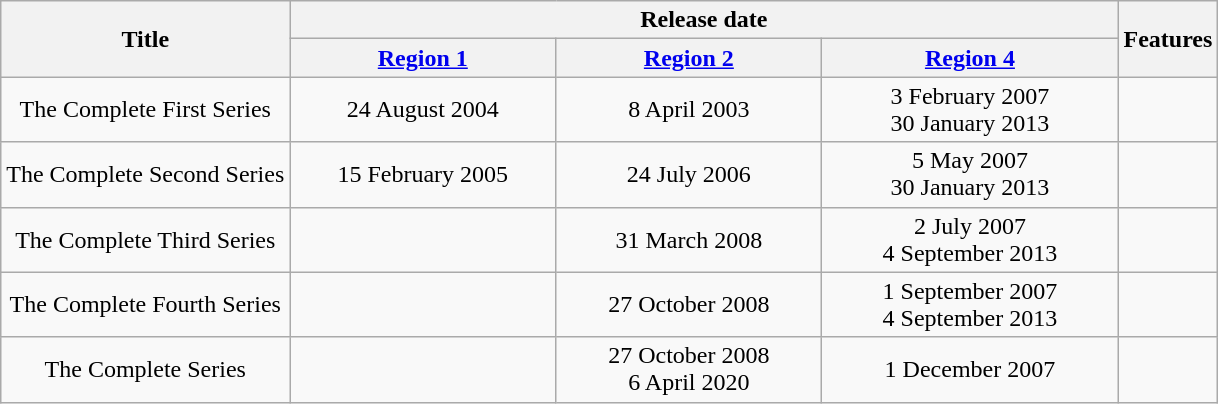<table class="wikitable" style="text-align:center;">
<tr>
<th rowspan="2">Title</th>
<th colspan="3">Release date</th>
<th rowspan="2">Features</th>
</tr>
<tr>
<th width="170"><a href='#'>Region 1</a></th>
<th width="170"><a href='#'>Region 2</a></th>
<th width="190"><a href='#'>Region 4</a></th>
</tr>
<tr>
<td>The Complete First Series</td>
<td>24 August 2004</td>
<td>8 April 2003</td>
<td>3 February 2007<br>30 January 2013 </td>
<td></td>
</tr>
<tr>
<td>The Complete Second Series</td>
<td>15 February 2005</td>
<td>24 July 2006</td>
<td>5 May 2007<br>30 January 2013 </td>
<td></td>
</tr>
<tr>
<td>The Complete Third Series</td>
<td></td>
<td>31 March 2008</td>
<td>2 July 2007<br>4 September 2013 </td>
<td></td>
</tr>
<tr>
<td>The Complete Fourth Series</td>
<td></td>
<td>27 October 2008</td>
<td>1 September 2007<br>4 September 2013 </td>
<td></td>
</tr>
<tr>
<td>The Complete Series</td>
<td></td>
<td>27 October 2008<br>6 April 2020 </td>
<td>1 December 2007</td>
<td></td>
</tr>
</table>
